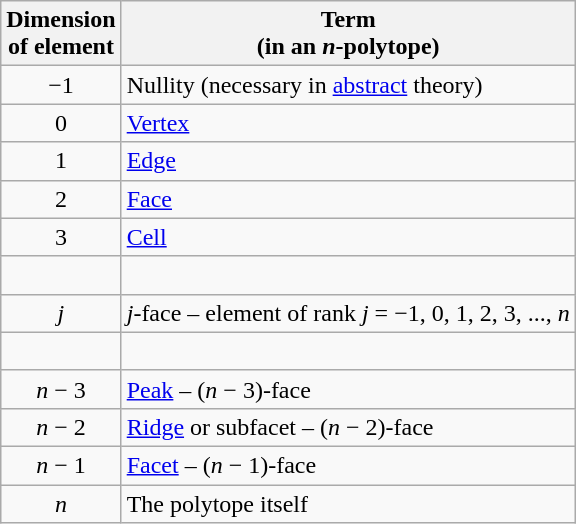<table class="wikitable">
<tr>
<th>Dimension<br>of element</th>
<th>Term<br>(in an <em>n</em>-polytope)</th>
</tr>
<tr>
<td align=center>−1</td>
<td>Nullity (necessary in <a href='#'>abstract</a> theory)</td>
</tr>
<tr>
<td align=center>0</td>
<td><a href='#'>Vertex</a></td>
</tr>
<tr>
<td align=center>1</td>
<td><a href='#'>Edge</a></td>
</tr>
<tr>
<td align=center>2</td>
<td><a href='#'>Face</a></td>
</tr>
<tr>
<td align=center>3</td>
<td><a href='#'>Cell</a></td>
</tr>
<tr>
<td align=center></td>
<td> </td>
</tr>
<tr>
<td align=center><em>j</em></td>
<td><em>j</em>-face – element of rank <em>j</em> = −1, 0, 1, 2, 3, ..., <em>n</em></td>
</tr>
<tr>
<td align=center></td>
<td> </td>
</tr>
<tr>
<td align=center><em>n</em> − 3</td>
<td><a href='#'>Peak</a> – (<em>n</em> − 3)-face</td>
</tr>
<tr>
<td align=center><em>n</em> − 2</td>
<td><a href='#'>Ridge</a> or subfacet – (<em>n</em> − 2)-face</td>
</tr>
<tr>
<td align=center><em>n</em> − 1</td>
<td><a href='#'>Facet</a> – (<em>n</em> − 1)-face</td>
</tr>
<tr>
<td align=center><em>n</em></td>
<td>The polytope itself</td>
</tr>
</table>
